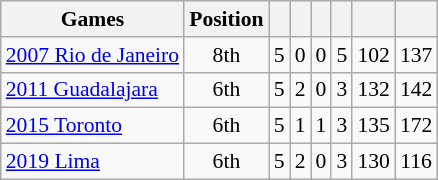<table class="wikitable" style="text-align:center; font-size:90%;">
<tr>
<th>Games</th>
<th>Position</th>
<th></th>
<th></th>
<th></th>
<th></th>
<th></th>
<th></th>
</tr>
<tr>
<td align=left> <a href='#'>2007 Rio de Janeiro</a></td>
<td>8th</td>
<td>5</td>
<td>0</td>
<td>0</td>
<td>5</td>
<td>102</td>
<td>137</td>
</tr>
<tr>
<td align=left> <a href='#'>2011 Guadalajara</a></td>
<td>6th</td>
<td>5</td>
<td>2</td>
<td>0</td>
<td>3</td>
<td>132</td>
<td>142</td>
</tr>
<tr>
<td align=left> <a href='#'>2015 Toronto</a></td>
<td>6th</td>
<td>5</td>
<td>1</td>
<td>1</td>
<td>3</td>
<td>135</td>
<td>172</td>
</tr>
<tr>
<td align=left> <a href='#'>2019 Lima</a></td>
<td>6th</td>
<td>5</td>
<td>2</td>
<td>0</td>
<td>3</td>
<td>130</td>
<td>116</td>
</tr>
</table>
